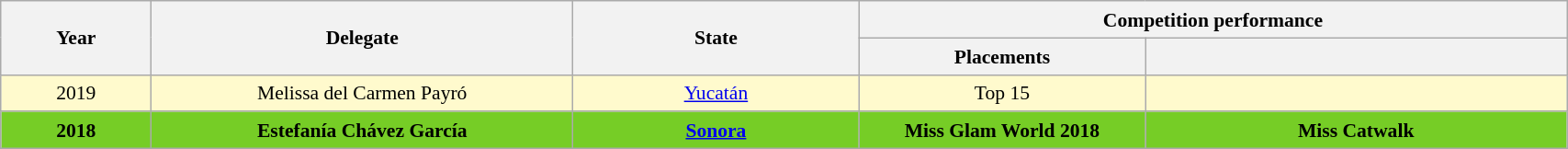<table class="wikitable" style="text-align:center; line-height:20px; font-size:90%; width:90%;">
<tr>
<th rowspan="2"  width=60px>Year</th>
<th rowspan="2"  width=180px>Delegate</th>
<th rowspan="2"  width=120px>State</th>
<th colspan="2"  width=200px>Competition performance</th>
</tr>
<tr>
<th width=120px>Placements</th>
<th width=180px></th>
</tr>
<tr style="background:#FFFACD">
<td>2019</td>
<td>Melissa del Carmen Payró</td>
<td><a href='#'>Yucatán</a></td>
<td>Top 15</td>
<td></td>
</tr>
<tr style="background-color:#76CD26; font-weight: bold">
<td>2018</td>
<td>Estefanía Chávez García</td>
<td><a href='#'>Sonora</a></td>
<td>Miss Glam World 2018</td>
<td>Miss Catwalk</td>
</tr>
</table>
